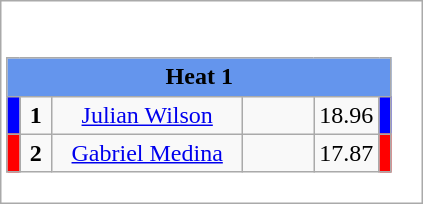<table class="wikitable" style="background:#fff;">
<tr>
<td><div><br><table class="wikitable">
<tr>
<td colspan="6"  style="text-align:center; background:#6495ed;"><strong>Heat 1</strong></td>
</tr>
<tr>
<td style="width:01px; background: #00f;"></td>
<td style="width:14px; text-align:center;"><strong>1</strong></td>
<td style="width:120px; text-align:center;"><a href='#'>Julian Wilson</a></td>
<td style="width:40px; text-align:center;"></td>
<td style="width:20px; text-align:center;">18.96</td>
<td style="width:01px; background: #00f;"></td>
</tr>
<tr>
<td style="width:01px; background: #f00;"></td>
<td style="width:14px; text-align:center;"><strong>2</strong></td>
<td style="width:120px; text-align:center;"><a href='#'>Gabriel Medina</a></td>
<td style="width:40px; text-align:center;"></td>
<td style="width:20px; text-align:center;">17.87</td>
<td style="width:01px; background: #f00;"></td>
</tr>
</table>
</div></td>
</tr>
</table>
